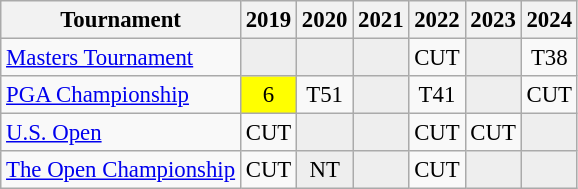<table class="wikitable" style="font-size:95%;text-align:center;">
<tr>
<th>Tournament</th>
<th>2019</th>
<th>2020</th>
<th>2021</th>
<th>2022</th>
<th>2023</th>
<th>2024</th>
</tr>
<tr>
<td align=left><a href='#'>Masters Tournament</a></td>
<td style="background:#eeeeee;"></td>
<td style="background:#eeeeee;"></td>
<td style="background:#eeeeee;"></td>
<td>CUT</td>
<td style="background:#eeeeee;"></td>
<td>T38</td>
</tr>
<tr>
<td align=left><a href='#'>PGA Championship</a></td>
<td style="background:yellow;">6</td>
<td>T51</td>
<td style="background:#eeeeee;"></td>
<td>T41</td>
<td style="background:#eeeeee;"></td>
<td>CUT</td>
</tr>
<tr>
<td align=left><a href='#'>U.S. Open</a></td>
<td>CUT</td>
<td style="background:#eeeeee;"></td>
<td style="background:#eeeeee;"></td>
<td>CUT</td>
<td>CUT</td>
<td style="background:#eeeeee;"></td>
</tr>
<tr>
<td align=left><a href='#'>The Open Championship</a></td>
<td>CUT</td>
<td style="background:#eeeeee;">NT</td>
<td style="background:#eeeeee;"></td>
<td>CUT</td>
<td style="background:#eeeeee;"></td>
<td style="background:#eeeeee;"></td>
</tr>
</table>
